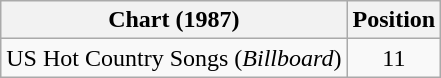<table class="wikitable">
<tr>
<th>Chart (1987)</th>
<th>Position</th>
</tr>
<tr>
<td>US Hot Country Songs (<em>Billboard</em>)</td>
<td align="center">11</td>
</tr>
</table>
